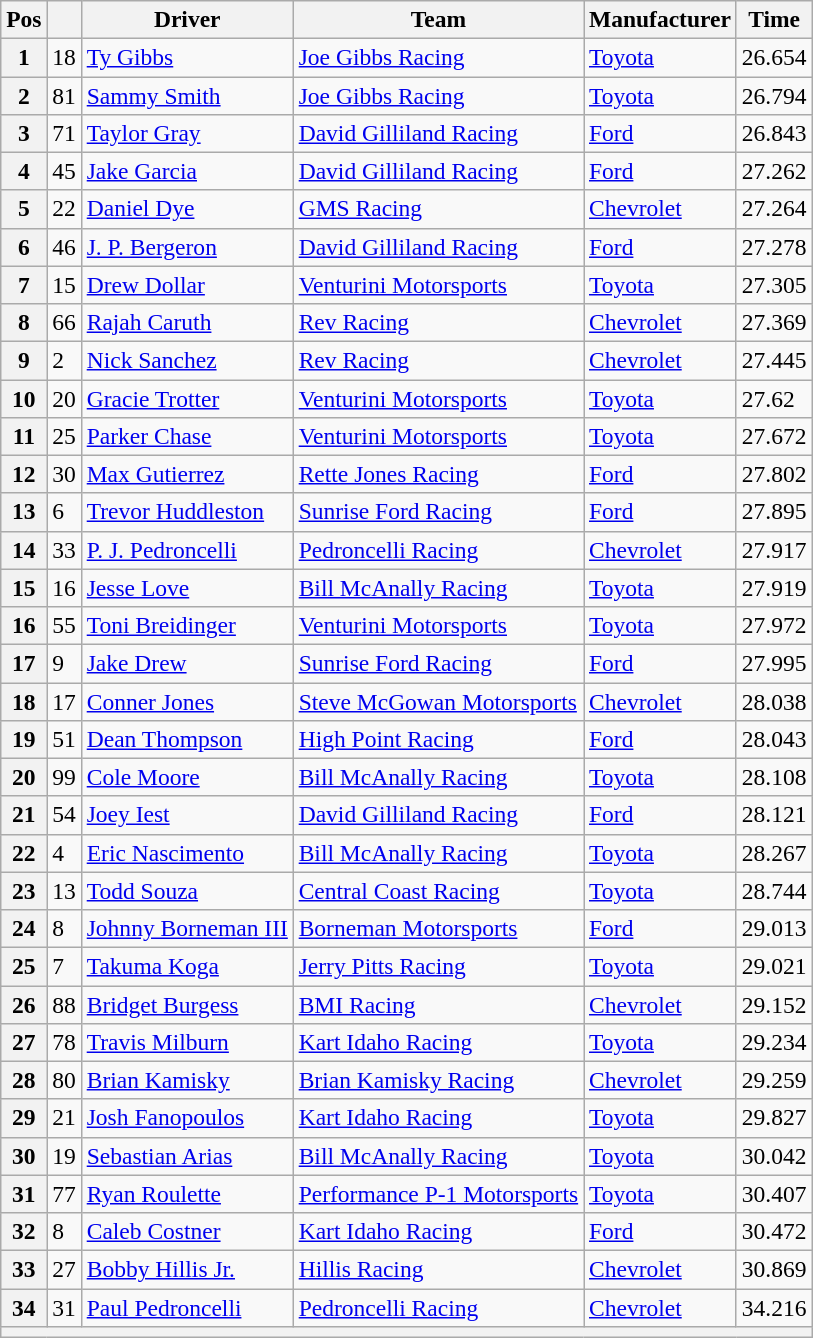<table class="wikitable" style="font-size:98%">
<tr>
<th>Pos</th>
<th></th>
<th>Driver</th>
<th>Team</th>
<th>Manufacturer</th>
<th>Time</th>
</tr>
<tr>
<th>1</th>
<td>18</td>
<td><a href='#'>Ty Gibbs</a></td>
<td><a href='#'>Joe Gibbs Racing</a></td>
<td><a href='#'>Toyota</a></td>
<td>26.654</td>
</tr>
<tr>
<th>2</th>
<td>81</td>
<td><a href='#'>Sammy Smith</a></td>
<td><a href='#'>Joe Gibbs Racing</a></td>
<td><a href='#'>Toyota</a></td>
<td>26.794</td>
</tr>
<tr>
<th>3</th>
<td>71</td>
<td><a href='#'>Taylor Gray</a></td>
<td><a href='#'>David Gilliland Racing</a></td>
<td><a href='#'>Ford</a></td>
<td>26.843</td>
</tr>
<tr>
<th>4</th>
<td>45</td>
<td><a href='#'>Jake Garcia</a></td>
<td><a href='#'>David Gilliland Racing</a></td>
<td><a href='#'>Ford</a></td>
<td>27.262</td>
</tr>
<tr>
<th>5</th>
<td>22</td>
<td><a href='#'>Daniel Dye</a></td>
<td><a href='#'>GMS Racing</a></td>
<td><a href='#'>Chevrolet</a></td>
<td>27.264</td>
</tr>
<tr>
<th>6</th>
<td>46</td>
<td><a href='#'>J. P. Bergeron</a></td>
<td><a href='#'>David Gilliland Racing</a></td>
<td><a href='#'>Ford</a></td>
<td>27.278</td>
</tr>
<tr>
<th>7</th>
<td>15</td>
<td><a href='#'>Drew Dollar</a></td>
<td><a href='#'>Venturini Motorsports</a></td>
<td><a href='#'>Toyota</a></td>
<td>27.305</td>
</tr>
<tr>
<th>8</th>
<td>66</td>
<td><a href='#'>Rajah Caruth</a></td>
<td><a href='#'>Rev Racing</a></td>
<td><a href='#'>Chevrolet</a></td>
<td>27.369</td>
</tr>
<tr>
<th>9</th>
<td>2</td>
<td><a href='#'>Nick Sanchez</a></td>
<td><a href='#'>Rev Racing</a></td>
<td><a href='#'>Chevrolet</a></td>
<td>27.445</td>
</tr>
<tr>
<th>10</th>
<td>20</td>
<td><a href='#'>Gracie Trotter</a></td>
<td><a href='#'>Venturini Motorsports</a></td>
<td><a href='#'>Toyota</a></td>
<td>27.62</td>
</tr>
<tr>
<th>11</th>
<td>25</td>
<td><a href='#'>Parker Chase</a></td>
<td><a href='#'>Venturini Motorsports</a></td>
<td><a href='#'>Toyota</a></td>
<td>27.672</td>
</tr>
<tr>
<th>12</th>
<td>30</td>
<td><a href='#'>Max Gutierrez</a></td>
<td><a href='#'>Rette Jones Racing</a></td>
<td><a href='#'>Ford</a></td>
<td>27.802</td>
</tr>
<tr>
<th>13</th>
<td>6</td>
<td><a href='#'>Trevor Huddleston</a></td>
<td><a href='#'>Sunrise Ford Racing</a></td>
<td><a href='#'>Ford</a></td>
<td>27.895</td>
</tr>
<tr>
<th>14</th>
<td>33</td>
<td><a href='#'>P. J. Pedroncelli</a></td>
<td><a href='#'>Pedroncelli Racing</a></td>
<td><a href='#'>Chevrolet</a></td>
<td>27.917</td>
</tr>
<tr>
<th>15</th>
<td>16</td>
<td><a href='#'>Jesse Love</a></td>
<td><a href='#'>Bill McAnally Racing</a></td>
<td><a href='#'>Toyota</a></td>
<td>27.919</td>
</tr>
<tr>
<th>16</th>
<td>55</td>
<td><a href='#'>Toni Breidinger</a></td>
<td><a href='#'>Venturini Motorsports</a></td>
<td><a href='#'>Toyota</a></td>
<td>27.972</td>
</tr>
<tr>
<th>17</th>
<td>9</td>
<td><a href='#'>Jake Drew</a></td>
<td><a href='#'>Sunrise Ford Racing</a></td>
<td><a href='#'>Ford</a></td>
<td>27.995</td>
</tr>
<tr>
<th>18</th>
<td>17</td>
<td><a href='#'>Conner Jones</a></td>
<td><a href='#'>Steve McGowan Motorsports</a></td>
<td><a href='#'>Chevrolet</a></td>
<td>28.038</td>
</tr>
<tr>
<th>19</th>
<td>51</td>
<td><a href='#'>Dean Thompson</a></td>
<td><a href='#'>High Point Racing</a></td>
<td><a href='#'>Ford</a></td>
<td>28.043</td>
</tr>
<tr>
<th>20</th>
<td>99</td>
<td><a href='#'>Cole Moore</a></td>
<td><a href='#'>Bill McAnally Racing</a></td>
<td><a href='#'>Toyota</a></td>
<td>28.108</td>
</tr>
<tr>
<th>21</th>
<td>54</td>
<td><a href='#'>Joey Iest</a></td>
<td><a href='#'>David Gilliland Racing</a></td>
<td><a href='#'>Ford</a></td>
<td>28.121</td>
</tr>
<tr>
<th>22</th>
<td>4</td>
<td><a href='#'>Eric Nascimento</a></td>
<td><a href='#'>Bill McAnally Racing</a></td>
<td><a href='#'>Toyota</a></td>
<td>28.267</td>
</tr>
<tr>
<th>23</th>
<td>13</td>
<td><a href='#'>Todd Souza</a></td>
<td><a href='#'>Central Coast Racing</a></td>
<td><a href='#'>Toyota</a></td>
<td>28.744</td>
</tr>
<tr>
<th>24</th>
<td>8</td>
<td><a href='#'>Johnny Borneman III</a></td>
<td><a href='#'>Borneman Motorsports</a></td>
<td><a href='#'>Ford</a></td>
<td>29.013</td>
</tr>
<tr>
<th>25</th>
<td>7</td>
<td><a href='#'>Takuma Koga</a></td>
<td><a href='#'>Jerry Pitts Racing</a></td>
<td><a href='#'>Toyota</a></td>
<td>29.021</td>
</tr>
<tr>
<th>26</th>
<td>88</td>
<td><a href='#'>Bridget Burgess</a></td>
<td><a href='#'>BMI Racing</a></td>
<td><a href='#'>Chevrolet</a></td>
<td>29.152</td>
</tr>
<tr>
<th>27</th>
<td>78</td>
<td><a href='#'>Travis Milburn</a></td>
<td><a href='#'>Kart Idaho Racing</a></td>
<td><a href='#'>Toyota</a></td>
<td>29.234</td>
</tr>
<tr>
<th>28</th>
<td>80</td>
<td><a href='#'>Brian Kamisky</a></td>
<td><a href='#'>Brian Kamisky Racing</a></td>
<td><a href='#'>Chevrolet</a></td>
<td>29.259</td>
</tr>
<tr>
<th>29</th>
<td>21</td>
<td><a href='#'>Josh Fanopoulos</a></td>
<td><a href='#'>Kart Idaho Racing</a></td>
<td><a href='#'>Toyota</a></td>
<td>29.827</td>
</tr>
<tr>
<th>30</th>
<td>19</td>
<td><a href='#'>Sebastian Arias</a></td>
<td><a href='#'>Bill McAnally Racing</a></td>
<td><a href='#'>Toyota</a></td>
<td>30.042</td>
</tr>
<tr>
<th>31</th>
<td>77</td>
<td><a href='#'>Ryan Roulette</a></td>
<td><a href='#'>Performance P-1 Motorsports</a></td>
<td><a href='#'>Toyota</a></td>
<td>30.407</td>
</tr>
<tr>
<th>32</th>
<td>8</td>
<td><a href='#'>Caleb Costner</a></td>
<td><a href='#'>Kart Idaho Racing</a></td>
<td><a href='#'>Ford</a></td>
<td>30.472</td>
</tr>
<tr>
<th>33</th>
<td>27</td>
<td><a href='#'>Bobby Hillis Jr.</a></td>
<td><a href='#'>Hillis Racing</a></td>
<td><a href='#'>Chevrolet</a></td>
<td>30.869</td>
</tr>
<tr>
<th>34</th>
<td>31</td>
<td><a href='#'>Paul Pedroncelli</a></td>
<td><a href='#'>Pedroncelli Racing</a></td>
<td><a href='#'>Chevrolet</a></td>
<td>34.216</td>
</tr>
<tr>
<th colspan="6"></th>
</tr>
</table>
